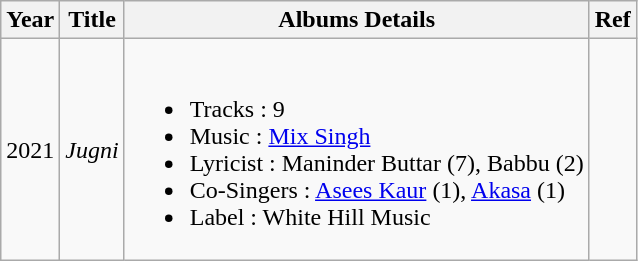<table class="wikitable">
<tr>
<th>Year</th>
<th>Title</th>
<th>Albums Details</th>
<th>Ref</th>
</tr>
<tr>
<td>2021</td>
<td><em>Jugni</em></td>
<td><br><ul><li>Tracks : 9</li><li>Music : <a href='#'>Mix Singh</a></li><li>Lyricist : Maninder Buttar (7), Babbu (2)</li><li>Co-Singers : <a href='#'>Asees Kaur</a> (1), <a href='#'>Akasa</a> (1)</li><li>Label : White Hill Music</li></ul></td>
<td></td>
</tr>
</table>
